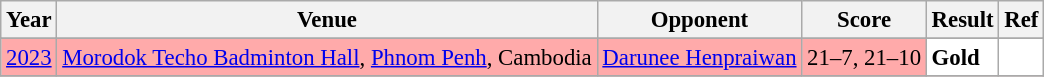<table class="sortable wikitable" style="font-size: 95%;">
<tr>
<th>Year</th>
<th>Venue</th>
<th>Opponent</th>
<th>Score</th>
<th>Result</th>
<th>Ref</th>
</tr>
<tr>
</tr>
<tr style="background:#FFAAAA">
<td align="center"><a href='#'>2023</a></td>
<td align="left"><a href='#'>Morodok Techo Badminton Hall</a>, <a href='#'>Phnom Penh</a>, Cambodia</td>
<td align="left"> <a href='#'>Darunee Henpraiwan</a></td>
<td align="left">21–7, 21–10</td>
<td style="text-align:left; background:white"> <strong>Gold</strong></td>
<td style="text-align:center; background:white"></td>
</tr>
<tr>
</tr>
</table>
